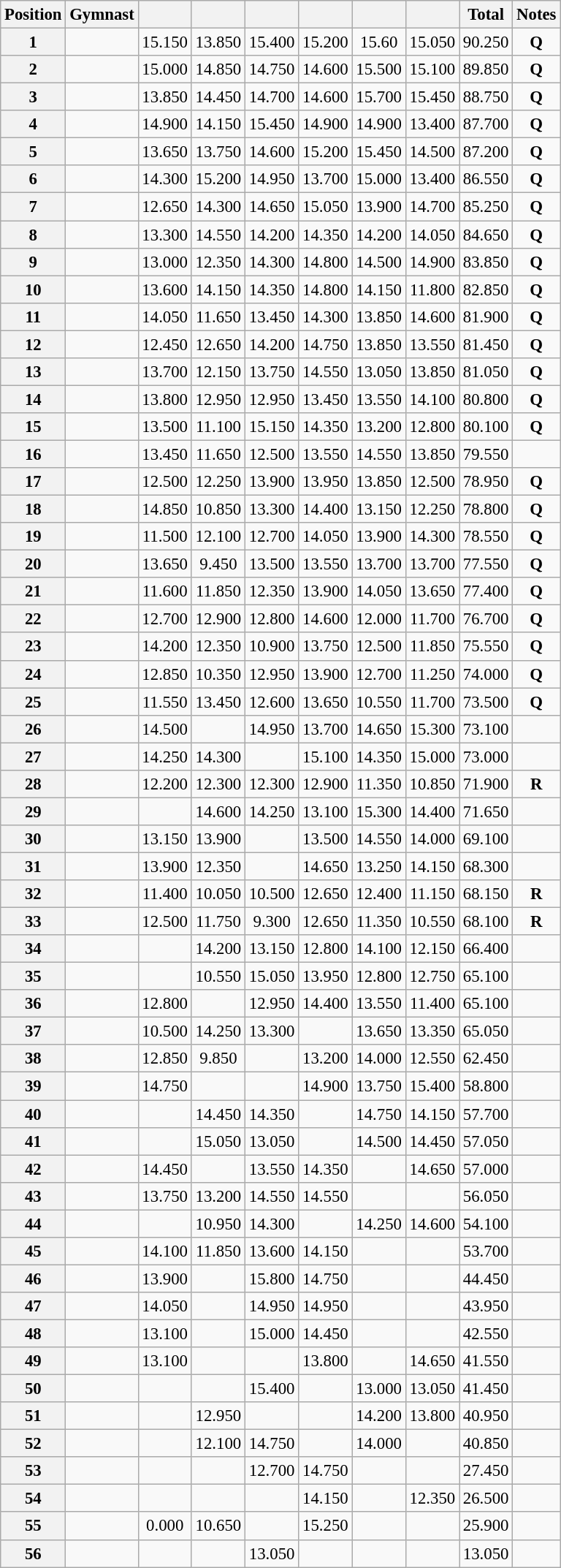<table class="wikitable sortable" style="text-align:center; font-size:95%">
<tr>
<th scope=col>Position</th>
<th scope=col>Gymnast</th>
<th scope=col></th>
<th scope=col></th>
<th scope=col></th>
<th scope=col></th>
<th scope=col></th>
<th scope=col></th>
<th scope=col>Total</th>
<th scope=col>Notes</th>
</tr>
<tr>
<th scope=row>1</th>
<td align=left></td>
<td>15.150</td>
<td>13.850</td>
<td>15.400</td>
<td>15.200</td>
<td>15.60</td>
<td>15.050</td>
<td>90.250</td>
<td><strong>Q</strong></td>
</tr>
<tr>
<th scope=row>2</th>
<td align=left></td>
<td>15.000</td>
<td>14.850</td>
<td>14.750</td>
<td>14.600</td>
<td>15.500</td>
<td>15.100</td>
<td>89.850</td>
<td><strong>Q</strong></td>
</tr>
<tr>
<th scope=row>3</th>
<td align=left></td>
<td>13.850</td>
<td>14.450</td>
<td>14.700</td>
<td>14.600</td>
<td>15.700</td>
<td>15.450</td>
<td>88.750</td>
<td><strong>Q</strong></td>
</tr>
<tr>
<th scope=row>4</th>
<td align=left></td>
<td>14.900</td>
<td>14.150</td>
<td>15.450</td>
<td>14.900</td>
<td>14.900</td>
<td>13.400</td>
<td>87.700</td>
<td><strong>Q</strong></td>
</tr>
<tr>
<th scope=row>5</th>
<td align=left></td>
<td>13.650</td>
<td>13.750</td>
<td>14.600</td>
<td>15.200</td>
<td>15.450</td>
<td>14.500</td>
<td>87.200</td>
<td><strong>Q</strong></td>
</tr>
<tr>
<th scope=row>6</th>
<td align=left></td>
<td>14.300</td>
<td>15.200</td>
<td>14.950</td>
<td>13.700</td>
<td>15.000</td>
<td>13.400</td>
<td>86.550</td>
<td><strong>Q</strong></td>
</tr>
<tr>
<th scope=row>7</th>
<td align=left></td>
<td>12.650</td>
<td>14.300</td>
<td>14.650</td>
<td>15.050</td>
<td>13.900</td>
<td>14.700</td>
<td>85.250</td>
<td><strong>Q</strong></td>
</tr>
<tr>
<th scope=row>8</th>
<td align=left></td>
<td>13.300</td>
<td>14.550</td>
<td>14.200</td>
<td>14.350</td>
<td>14.200</td>
<td>14.050</td>
<td>84.650</td>
<td><strong>Q</strong></td>
</tr>
<tr>
<th scope=row>9</th>
<td align=left></td>
<td>13.000</td>
<td>12.350</td>
<td>14.300</td>
<td>14.800</td>
<td>14.500</td>
<td>14.900</td>
<td>83.850</td>
<td><strong>Q</strong></td>
</tr>
<tr>
<th scope=row>10</th>
<td align=left></td>
<td>13.600</td>
<td>14.150</td>
<td>14.350</td>
<td>14.800</td>
<td>14.150</td>
<td>11.800</td>
<td>82.850</td>
<td><strong>Q</strong></td>
</tr>
<tr>
<th scope=row>11</th>
<td align=left></td>
<td>14.050</td>
<td>11.650</td>
<td>13.450</td>
<td>14.300</td>
<td>13.850</td>
<td>14.600</td>
<td>81.900</td>
<td><strong>Q</strong></td>
</tr>
<tr>
<th scope=row>12</th>
<td align=left></td>
<td>12.450</td>
<td>12.650</td>
<td>14.200</td>
<td>14.750</td>
<td>13.850</td>
<td>13.550</td>
<td>81.450</td>
<td><strong>Q</strong></td>
</tr>
<tr>
<th scope=row>13</th>
<td align=left></td>
<td>13.700</td>
<td>12.150</td>
<td>13.750</td>
<td>14.550</td>
<td>13.050</td>
<td>13.850</td>
<td>81.050</td>
<td><strong>Q</strong></td>
</tr>
<tr>
<th scope=row>14</th>
<td align=left></td>
<td>13.800</td>
<td>12.950</td>
<td>12.950</td>
<td>13.450</td>
<td>13.550</td>
<td>14.100</td>
<td>80.800</td>
<td><strong>Q</strong></td>
</tr>
<tr>
<th scope=row>15</th>
<td align=left></td>
<td>13.500</td>
<td>11.100</td>
<td>15.150</td>
<td>14.350</td>
<td>13.200</td>
<td>12.800</td>
<td>80.100</td>
<td><strong>Q</strong></td>
</tr>
<tr>
<th scope=row>16</th>
<td align=left></td>
<td>13.450</td>
<td>11.650</td>
<td>12.500</td>
<td>13.550</td>
<td>14.550</td>
<td>13.850</td>
<td>79.550</td>
<td></td>
</tr>
<tr>
<th scope=row>17</th>
<td align=left></td>
<td>12.500</td>
<td>12.250</td>
<td>13.900</td>
<td>13.950</td>
<td>13.850</td>
<td>12.500</td>
<td>78.950</td>
<td><strong>Q</strong></td>
</tr>
<tr>
<th scope=row>18</th>
<td align=left></td>
<td>14.850</td>
<td>10.850</td>
<td>13.300</td>
<td>14.400</td>
<td>13.150</td>
<td>12.250</td>
<td>78.800</td>
<td><strong>Q</strong></td>
</tr>
<tr>
<th scope=row>19</th>
<td align=left></td>
<td>11.500</td>
<td>12.100</td>
<td>12.700</td>
<td>14.050</td>
<td>13.900</td>
<td>14.300</td>
<td>78.550</td>
<td><strong>Q</strong></td>
</tr>
<tr>
<th scope=row>20</th>
<td align=left></td>
<td>13.650</td>
<td>9.450</td>
<td>13.500</td>
<td>13.550</td>
<td>13.700</td>
<td>13.700</td>
<td>77.550</td>
<td><strong>Q</strong></td>
</tr>
<tr>
<th scope=row>21</th>
<td align=left></td>
<td>11.600</td>
<td>11.850</td>
<td>12.350</td>
<td>13.900</td>
<td>14.050</td>
<td>13.650</td>
<td>77.400</td>
<td><strong>Q</strong></td>
</tr>
<tr>
<th scope=row>22</th>
<td align=left></td>
<td>12.700</td>
<td>12.900</td>
<td>12.800</td>
<td>14.600</td>
<td>12.000</td>
<td>11.700</td>
<td>76.700</td>
<td><strong>Q</strong></td>
</tr>
<tr>
<th scope=row>23</th>
<td align=left></td>
<td>14.200</td>
<td>12.350</td>
<td>10.900</td>
<td>13.750</td>
<td>12.500</td>
<td>11.850</td>
<td>75.550</td>
<td><strong>Q</strong></td>
</tr>
<tr>
<th scope=row>24</th>
<td align=left></td>
<td>12.850</td>
<td>10.350</td>
<td>12.950</td>
<td>13.900</td>
<td>12.700</td>
<td>11.250</td>
<td>74.000</td>
<td><strong>Q</strong></td>
</tr>
<tr>
<th scope=row>25</th>
<td align=left></td>
<td>11.550</td>
<td>13.450</td>
<td>12.600</td>
<td>13.650</td>
<td>10.550</td>
<td>11.700</td>
<td>73.500</td>
<td><strong>Q</strong></td>
</tr>
<tr>
<th scope=row>26</th>
<td align=left></td>
<td>14.500</td>
<td></td>
<td>14.950</td>
<td>13.700</td>
<td>14.650</td>
<td>15.300</td>
<td>73.100</td>
<td></td>
</tr>
<tr>
<th scope=row>27</th>
<td align=left></td>
<td>14.250</td>
<td>14.300</td>
<td></td>
<td>15.100</td>
<td>14.350</td>
<td>15.000</td>
<td>73.000</td>
<td></td>
</tr>
<tr>
<th scope=row>28</th>
<td align=left></td>
<td>12.200</td>
<td>12.300</td>
<td>12.300</td>
<td>12.900</td>
<td>11.350</td>
<td>10.850</td>
<td>71.900</td>
<td><strong>R</strong></td>
</tr>
<tr>
<th scope=row>29</th>
<td align=left></td>
<td></td>
<td>14.600</td>
<td>14.250</td>
<td>13.100</td>
<td>15.300</td>
<td>14.400</td>
<td>71.650</td>
<td></td>
</tr>
<tr>
<th scope=row>30</th>
<td align=left></td>
<td>13.150</td>
<td>13.900</td>
<td></td>
<td>13.500</td>
<td>14.550</td>
<td>14.000</td>
<td>69.100</td>
<td></td>
</tr>
<tr>
<th scope=row>31</th>
<td align=left></td>
<td>13.900</td>
<td>12.350</td>
<td></td>
<td>14.650</td>
<td>13.250</td>
<td>14.150</td>
<td>68.300</td>
<td></td>
</tr>
<tr>
<th scope=row>32</th>
<td align=left></td>
<td>11.400</td>
<td>10.050</td>
<td>10.500</td>
<td>12.650</td>
<td>12.400</td>
<td>11.150</td>
<td>68.150</td>
<td><strong>R</strong></td>
</tr>
<tr>
<th scope=row>33</th>
<td align=left></td>
<td>12.500</td>
<td>11.750</td>
<td>9.300</td>
<td>12.650</td>
<td>11.350</td>
<td>10.550</td>
<td>68.100</td>
<td><strong>R</strong></td>
</tr>
<tr>
<th scope=row>34</th>
<td align=left></td>
<td></td>
<td>14.200</td>
<td>13.150</td>
<td>12.800</td>
<td>14.100</td>
<td>12.150</td>
<td>66.400</td>
<td></td>
</tr>
<tr>
<th scope=row>35</th>
<td align=left></td>
<td></td>
<td>10.550</td>
<td>15.050</td>
<td>13.950</td>
<td>12.800</td>
<td>12.750</td>
<td>65.100</td>
<td></td>
</tr>
<tr>
<th scope=row>36</th>
<td align=left></td>
<td>12.800</td>
<td></td>
<td>12.950</td>
<td>14.400</td>
<td>13.550</td>
<td>11.400</td>
<td>65.100</td>
<td></td>
</tr>
<tr>
<th scope=row>37</th>
<td align=left></td>
<td>10.500</td>
<td>14.250</td>
<td>13.300</td>
<td></td>
<td>13.650</td>
<td>13.350</td>
<td>65.050</td>
<td></td>
</tr>
<tr>
<th scope=row>38</th>
<td align=left></td>
<td>12.850</td>
<td>9.850</td>
<td></td>
<td>13.200</td>
<td>14.000</td>
<td>12.550</td>
<td>62.450</td>
<td></td>
</tr>
<tr>
<th scope=row>39</th>
<td align=left></td>
<td>14.750</td>
<td></td>
<td></td>
<td>14.900</td>
<td>13.750</td>
<td>15.400</td>
<td>58.800</td>
<td></td>
</tr>
<tr>
<th scope=row>40</th>
<td align=left></td>
<td></td>
<td>14.450</td>
<td>14.350</td>
<td></td>
<td>14.750</td>
<td>14.150</td>
<td>57.700</td>
<td></td>
</tr>
<tr>
<th scope=row>41</th>
<td align=left></td>
<td></td>
<td>15.050</td>
<td>13.050</td>
<td></td>
<td>14.500</td>
<td>14.450</td>
<td>57.050</td>
<td></td>
</tr>
<tr>
<th scope=row>42</th>
<td align=left></td>
<td>14.450</td>
<td></td>
<td>13.550</td>
<td>14.350</td>
<td></td>
<td>14.650</td>
<td>57.000</td>
<td></td>
</tr>
<tr>
<th scope=row>43</th>
<td align=left></td>
<td>13.750</td>
<td>13.200</td>
<td>14.550</td>
<td>14.550</td>
<td></td>
<td></td>
<td>56.050</td>
<td></td>
</tr>
<tr>
<th scope=row>44</th>
<td align=left></td>
<td></td>
<td>10.950</td>
<td>14.300</td>
<td></td>
<td>14.250</td>
<td>14.600</td>
<td>54.100</td>
<td></td>
</tr>
<tr>
<th scope=row>45</th>
<td align=left></td>
<td>14.100</td>
<td>11.850</td>
<td>13.600</td>
<td>14.150</td>
<td></td>
<td></td>
<td>53.700</td>
<td></td>
</tr>
<tr>
<th scope=row>46</th>
<td align=left></td>
<td>13.900</td>
<td></td>
<td>15.800</td>
<td>14.750</td>
<td></td>
<td></td>
<td>44.450</td>
<td></td>
</tr>
<tr>
<th scope=row>47</th>
<td align=left></td>
<td>14.050</td>
<td></td>
<td>14.950</td>
<td>14.950</td>
<td></td>
<td></td>
<td>43.950</td>
<td></td>
</tr>
<tr>
<th scope=row>48</th>
<td align=left></td>
<td>13.100</td>
<td></td>
<td>15.000</td>
<td>14.450</td>
<td></td>
<td></td>
<td>42.550</td>
<td></td>
</tr>
<tr>
<th scope=row>49</th>
<td align=left></td>
<td>13.100</td>
<td></td>
<td></td>
<td>13.800</td>
<td></td>
<td>14.650</td>
<td>41.550</td>
<td></td>
</tr>
<tr>
<th scope=row>50</th>
<td align=left></td>
<td></td>
<td></td>
<td>15.400</td>
<td></td>
<td>13.000</td>
<td>13.050</td>
<td>41.450</td>
<td></td>
</tr>
<tr>
<th scope=row>51</th>
<td align=left></td>
<td></td>
<td>12.950</td>
<td></td>
<td></td>
<td>14.200</td>
<td>13.800</td>
<td>40.950</td>
<td></td>
</tr>
<tr>
<th scope=row>52</th>
<td align=left></td>
<td></td>
<td>12.100</td>
<td>14.750</td>
<td></td>
<td>14.000</td>
<td></td>
<td>40.850</td>
<td></td>
</tr>
<tr>
<th scope=row>53</th>
<td align=left></td>
<td></td>
<td></td>
<td>12.700</td>
<td>14.750</td>
<td></td>
<td></td>
<td>27.450</td>
<td></td>
</tr>
<tr>
<th scope=row>54</th>
<td align=left></td>
<td></td>
<td></td>
<td></td>
<td>14.150</td>
<td></td>
<td>12.350</td>
<td>26.500</td>
<td></td>
</tr>
<tr>
<th scope=row>55</th>
<td align=left></td>
<td>0.000</td>
<td>10.650</td>
<td></td>
<td>15.250</td>
<td></td>
<td></td>
<td>25.900</td>
<td></td>
</tr>
<tr>
<th scope=row>56</th>
<td align=left></td>
<td></td>
<td></td>
<td>13.050</td>
<td></td>
<td></td>
<td></td>
<td>13.050</td>
<td></td>
</tr>
</table>
